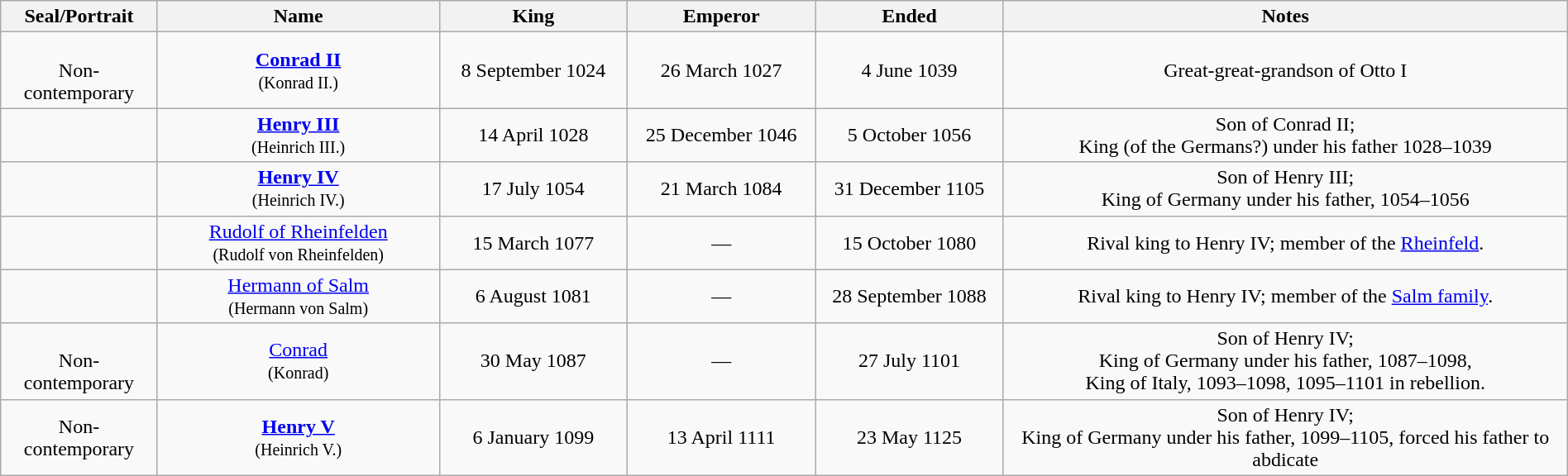<table class="wikitable" style="text-align:center;" width="100% ">
<tr>
<th width="10%">Seal/Portrait</th>
<th width="18%">Name</th>
<th width="12%">King</th>
<th width="12%">Emperor</th>
<th width="12%">Ended</th>
<th width="36%">Notes</th>
</tr>
<tr>
<td><br>Non-contemporary</td>
<td><strong><a href='#'>Conrad II</a></strong><br><small>(Konrad II.)</small></td>
<td>8 September 1024</td>
<td>26 March 1027</td>
<td>4 June 1039</td>
<td>Great-great-grandson of Otto I</td>
</tr>
<tr>
<td></td>
<td><strong><a href='#'>Henry III</a></strong><br><small>(Heinrich III.)</small></td>
<td>14 April 1028</td>
<td>25 December 1046</td>
<td>5 October 1056</td>
<td>Son of Conrad II;<br>King (of the Germans?) under his father 1028–1039</td>
</tr>
<tr>
<td></td>
<td><strong><a href='#'>Henry IV</a></strong><br><small>(Heinrich IV.)</small></td>
<td>17 July 1054</td>
<td>21 March 1084</td>
<td>31 December 1105</td>
<td>Son of Henry III;<br>King of Germany under his father, 1054–1056</td>
</tr>
<tr>
<td></td>
<td><a href='#'>Rudolf of Rheinfelden</a><br><small>(Rudolf von Rheinfelden)</small></td>
<td>15 March 1077</td>
<td>—</td>
<td>15 October 1080</td>
<td>Rival king to Henry IV; member of the <a href='#'>Rheinfeld</a>.</td>
</tr>
<tr>
<td></td>
<td><a href='#'>Hermann of Salm</a><br><small>(Hermann von Salm)</small></td>
<td>6 August 1081</td>
<td>—</td>
<td>28 September 1088</td>
<td>Rival king to Henry IV; member of the <a href='#'>Salm family</a>.</td>
</tr>
<tr>
<td><br>Non-contemporary</td>
<td><a href='#'>Conrad</a><br><small>(Konrad)</small></td>
<td>30 May 1087</td>
<td>—</td>
<td>27 July 1101</td>
<td>Son of Henry IV;<br>King of Germany under his father, 1087–1098,<br>King of Italy, 1093–1098, 1095–1101 in rebellion.</td>
</tr>
<tr>
<td>Non-contemporary</td>
<td><strong><a href='#'>Henry V</a></strong><br><small>(Heinrich V.)</small></td>
<td>6 January 1099</td>
<td>13 April 1111</td>
<td>23 May 1125</td>
<td>Son of Henry IV;<br>King of Germany under his father, 1099–1105, forced his father to abdicate</td>
</tr>
</table>
